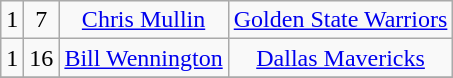<table class="wikitable">
<tr align="center">
<td>1</td>
<td>7</td>
<td><a href='#'>Chris Mullin</a></td>
<td><a href='#'>Golden State Warriors</a></td>
</tr>
<tr align="center">
<td>1</td>
<td>16</td>
<td><a href='#'>Bill Wennington</a></td>
<td><a href='#'>Dallas Mavericks</a></td>
</tr>
<tr align="center">
</tr>
</table>
